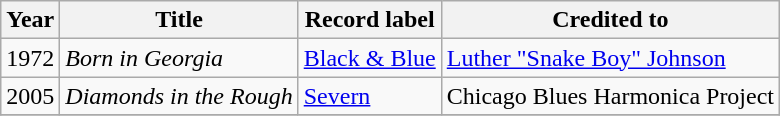<table class="wikitable sortable">
<tr>
<th>Year</th>
<th>Title</th>
<th>Record label</th>
<th>Credited to</th>
</tr>
<tr>
<td>1972</td>
<td><em>Born in Georgia</em></td>
<td align="left"><a href='#'>Black & Blue</a></td>
<td><a href='#'>Luther "Snake Boy" Johnson</a></td>
</tr>
<tr>
<td>2005</td>
<td><em>Diamonds in the Rough</em></td>
<td align="left"><a href='#'>Severn</a></td>
<td>Chicago Blues Harmonica Project</td>
</tr>
<tr>
</tr>
</table>
